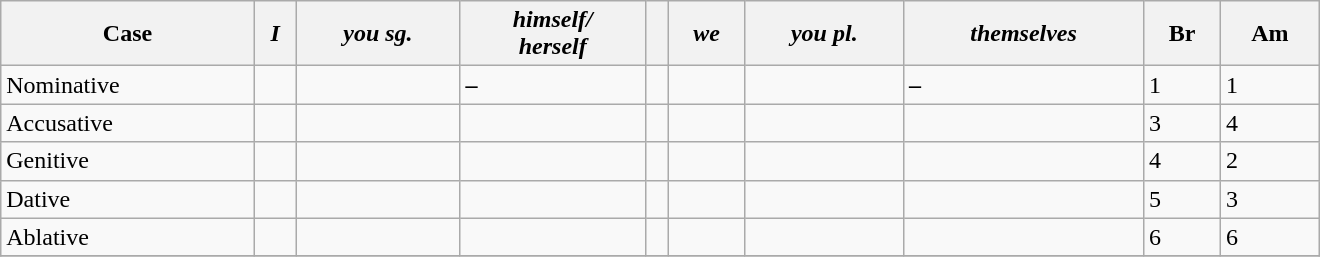<table class="wikitable sortable" style="width: 55em;">
<tr>
<th class=unsortable>Case</th>
<th class=unsortable><em>I</em></th>
<th class=unsortable><em>you sg.</em></th>
<th class=unsortable><em>himself/<br>herself</em></th>
<th class=unsortable></th>
<th class=unsortable><em>we</em></th>
<th class=unsortable><em>you pl.</em></th>
<th class=unsortable><em>themselves</em></th>
<th>Br</th>
<th>Am</th>
</tr>
<tr>
<td>Nominative</td>
<td><strong></strong></td>
<td><strong></strong></td>
<td><strong>–</strong></td>
<td></td>
<td><strong></strong></td>
<td><strong></strong></td>
<td><strong>–</strong></td>
<td>1</td>
<td>1</td>
</tr>
<tr>
<td>Accusative</td>
<td><strong></strong></td>
<td><strong></strong></td>
<td><strong></strong></td>
<td></td>
<td><strong></strong></td>
<td><strong></strong></td>
<td><strong></strong></td>
<td>3</td>
<td>4</td>
</tr>
<tr>
<td>Genitive</td>
<td><strong></strong></td>
<td><strong></strong></td>
<td><strong></strong></td>
<td></td>
<td><strong></strong></td>
<td><strong></strong></td>
<td><strong></strong></td>
<td>4</td>
<td>2</td>
</tr>
<tr>
<td>Dative</td>
<td><strong></strong></td>
<td><strong></strong></td>
<td><strong></strong></td>
<td></td>
<td><strong></strong></td>
<td><strong></strong></td>
<td><strong></strong></td>
<td>5</td>
<td>3</td>
</tr>
<tr>
<td>Ablative</td>
<td><strong></strong></td>
<td><strong></strong></td>
<td><strong></strong></td>
<td></td>
<td><strong></strong></td>
<td><strong></strong></td>
<td><strong></strong></td>
<td>6</td>
<td>6</td>
</tr>
<tr>
</tr>
</table>
